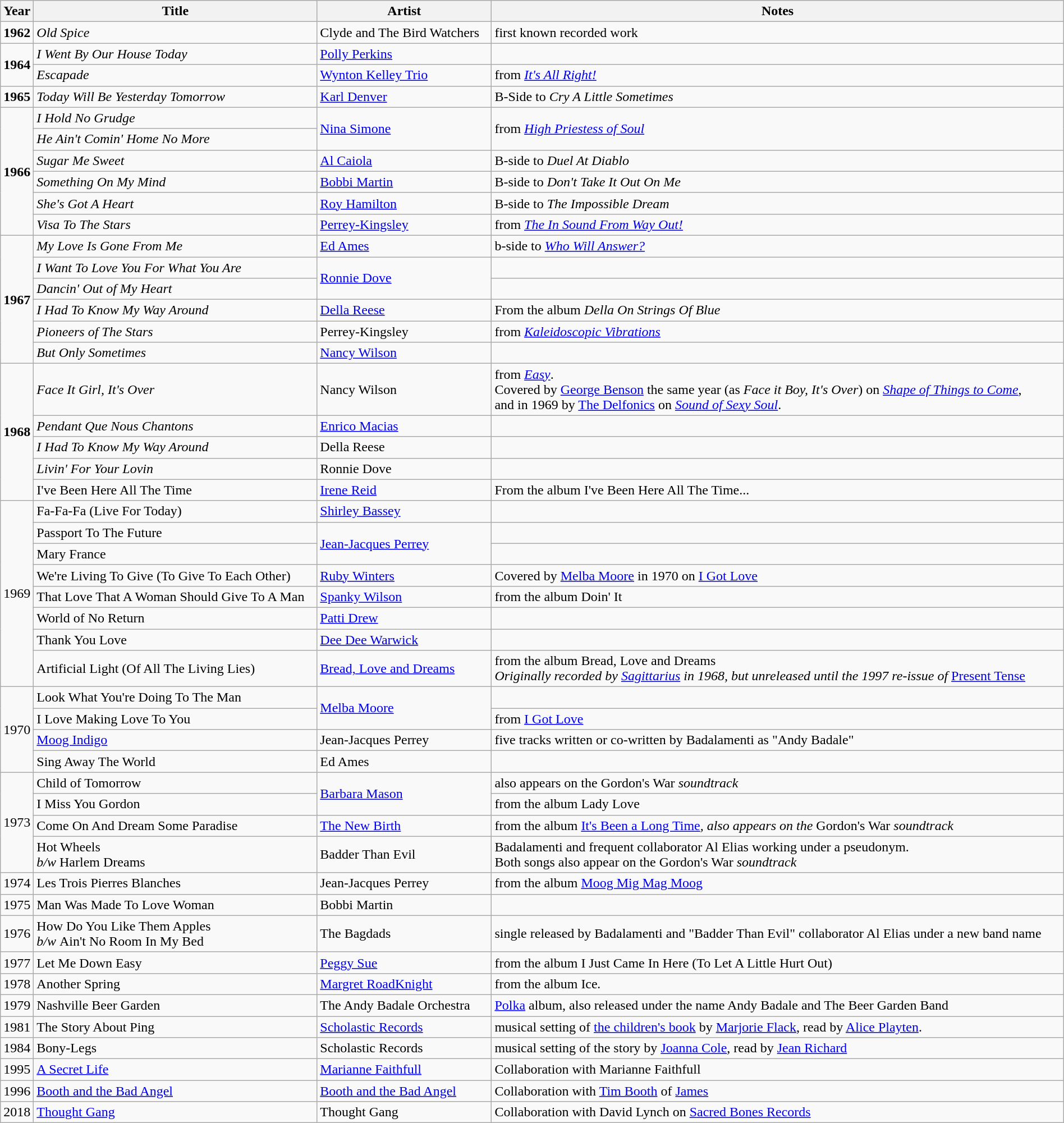<table class="wikitable sortable" width=100%>
<tr>
<th width="30">Year</th>
<th>Title</th>
<th width="200">Artist</th>
<th>Notes</th>
</tr>
<tr>
<td><strong>1962</strong></td>
<td><em>Old Spice</em></td>
<td>Clyde and The Bird Watchers</td>
<td>first known recorded work</td>
</tr>
<tr>
<td rowspan = "2"><strong>1964</strong></td>
<td><em>I Went By Our House Today</em></td>
<td><a href='#'>Polly Perkins</a></td>
<td></td>
</tr>
<tr>
<td><em>Escapade</em></td>
<td><a href='#'>Wynton Kelley Trio</a></td>
<td>from <em><a href='#'>It's All Right!</a></em></td>
</tr>
<tr>
<td><strong>1965</strong></td>
<td><em>Today Will Be Yesterday Tomorrow</em></td>
<td><a href='#'>Karl Denver</a></td>
<td>B-Side to <em>Cry A Little Sometimes</em></td>
</tr>
<tr>
<td rowspan="6"><strong>1966</strong></td>
<td><em>I Hold No Grudge</em></td>
<td rowspan="2"><a href='#'>Nina Simone</a></td>
<td rowspan="2">from <em><a href='#'>High Priestess of Soul</a></em></td>
</tr>
<tr>
<td><em>He Ain't Comin' Home No More</em></td>
</tr>
<tr>
<td><em>Sugar Me Sweet</em></td>
<td><a href='#'>Al Caiola</a></td>
<td>B-side to <em>Duel At Diablo</em></td>
</tr>
<tr>
<td><em>Something On My Mind</em></td>
<td><a href='#'>Bobbi Martin</a></td>
<td>B-side to <em>Don't Take It Out On Me</em></td>
</tr>
<tr>
<td><em>She's Got A Heart</em></td>
<td><a href='#'>Roy Hamilton</a></td>
<td>B-side to <em>The Impossible Dream</em></td>
</tr>
<tr>
<td><em>Visa To The Stars</em></td>
<td><a href='#'>Perrey-Kingsley</a></td>
<td>from <a href='#'><em>The In Sound From Way Out!</em></a></td>
</tr>
<tr>
<td rowspan="6"><strong>1967</strong></td>
<td><em>My Love Is Gone From Me</em></td>
<td><a href='#'>Ed Ames</a></td>
<td>b-side to <a href='#'><em>Who Will Answer?</em></a></td>
</tr>
<tr>
<td><em>I Want To Love You For What You Are</em></td>
<td rowspan="2"><a href='#'>Ronnie Dove</a></td>
<td></td>
</tr>
<tr>
<td><em>Dancin' Out of My Heart</em></td>
<td></td>
</tr>
<tr>
<td><em>I Had To Know My Way Around</em></td>
<td><a href='#'>Della Reese</a></td>
<td>From the album <em>Della On Strings Of Blue</em></td>
</tr>
<tr>
<td><em>Pioneers of The Stars</em></td>
<td>Perrey-Kingsley</td>
<td>from <em><a href='#'>Kaleidoscopic Vibrations</a></em></td>
</tr>
<tr>
<td><em>But Only Sometimes</em></td>
<td><a href='#'>Nancy Wilson</a></td>
<td></td>
</tr>
<tr>
<td rowspan="5"><strong>1968</strong></td>
<td><em>Face It Girl, It's Over</em></td>
<td>Nancy Wilson</td>
<td>from <a href='#'><em>Easy</em></a>.<br>Covered by <a href='#'>George Benson</a> the same year (as <em>Face it Boy, It's Over</em>) on <a href='#'><em>Shape of Things to Come</em></a>,<br>and in 1969 by <a href='#'>The Delfonics</a> on <em><a href='#'>Sound of Sexy Soul</a></em>.</td>
</tr>
<tr>
<td><em>Pendant Que Nous Chantons</em></td>
<td><a href='#'>Enrico Macias</a></td>
<td></td>
</tr>
<tr>
<td><em>I Had To Know My Way Around</em></td>
<td>Della Reese</td>
<td></td>
</tr>
<tr>
<td><em>Livin' For Your Lovin<strong></td>
<td>Ronnie Dove</td>
<td></td>
</tr>
<tr>
<td></em>I've Been Here All The Time<em></td>
<td><a href='#'>Irene Reid</a></td>
<td>From the album </em>I've Been Here All The Time...<em></td>
</tr>
<tr>
<td rowspan="8"></strong>1969<strong></td>
<td></em>Fa-Fa-Fa (Live For Today)<em></td>
<td><a href='#'>Shirley Bassey</a></td>
<td></td>
</tr>
<tr>
<td></em>Passport To The Future<em></td>
<td rowspan="2"><a href='#'>Jean-Jacques Perrey</a></td>
<td></td>
</tr>
<tr>
<td></em>Mary France<em></td>
<td></td>
</tr>
<tr>
<td></em>We're Living To Give (To Give To Each Other)<em></td>
<td><a href='#'>Ruby Winters</a></td>
<td>Covered by <a href='#'>Melba Moore</a> in 1970 on </em><a href='#'>I Got Love</a><em></td>
</tr>
<tr>
<td></em>That Love That A Woman Should Give To A Man<em></td>
<td><a href='#'>Spanky Wilson</a></td>
<td>from the album </em>Doin' It<em></td>
</tr>
<tr>
<td></em>World of No Return<em></td>
<td><a href='#'>Patti Drew</a></td>
</tr>
<tr>
<td></em>Thank You Love<em></td>
<td><a href='#'>Dee Dee Warwick</a></td>
<td></td>
</tr>
<tr>
<td></em>Artificial Light (Of All The Living Lies)<em></td>
<td><a href='#'>Bread, Love and Dreams</a></td>
<td>from the album </em>Bread, Love and Dreams<em><br>Originally recorded by <a href='#'>Sagittarius</a> in 1968, but unreleased until the 1997 re-issue of </em><a href='#'>Present Tense</a><em></td>
</tr>
<tr>
<td rowspan="4"></strong>1970<strong></td>
<td></em>Look What You're Doing To The Man<em></td>
<td rowspan="2"><a href='#'>Melba Moore</a></td>
<td></td>
</tr>
<tr>
<td></em>I Love Making Love To You<em></td>
<td>from </em><a href='#'>I Got Love</a><em></td>
</tr>
<tr>
<td></em><a href='#'>Moog Indigo</a><em></td>
<td>Jean-Jacques Perrey</td>
<td>five tracks written or co-written by Badalamenti as "Andy Badale"</td>
</tr>
<tr>
<td></em>Sing Away The World<em></td>
<td>Ed Ames</td>
<td></td>
</tr>
<tr>
<td rowspan="4"></strong>1973<strong></td>
<td></em>Child of Tomorrow<em></td>
<td rowspan="2"><a href='#'>Barbara Mason</a></td>
<td>also appears on the </em>Gordon's War<em> soundtrack</td>
</tr>
<tr>
<td></em>I Miss You Gordon<em></td>
<td>from the album </em>Lady Love<em></td>
</tr>
<tr>
<td></em>Come On And Dream Some Paradise<em></td>
<td><a href='#'>The New Birth</a></td>
<td>from the album </em><a href='#'>It's Been a Long Time</a><em>, also appears on the </em>Gordon's War<em> soundtrack</td>
</tr>
<tr>
<td></em>Hot Wheels<em> <br> b/w </em>Harlem Dreams<em></td>
<td>Badder Than Evil</td>
<td>Badalamenti and frequent collaborator Al Elias working under a pseudonym. <br>Both songs also appear on the </em>Gordon's War<em> soundtrack</td>
</tr>
<tr>
<td></strong>1974<strong></td>
<td></em>Les Trois Pierres Blanches<em></td>
<td>Jean-Jacques Perrey</td>
<td>from the album </em><a href='#'>Moog Mig Mag Moog</a><em></td>
</tr>
<tr>
<td></strong>1975<strong></td>
<td></em>Man Was Made To Love Woman<em></td>
<td>Bobbi Martin</td>
<td></td>
</tr>
<tr>
<td></strong>1976<strong></td>
<td></em>How Do You Like Them Apples<em> <br> b/w </em>Ain't No Room In My Bed<em></td>
<td>The Bagdads</td>
<td>single released by Badalamenti and "Badder Than Evil" collaborator Al Elias under a new band name</td>
</tr>
<tr>
<td></strong>1977<strong></td>
<td></em>Let Me Down Easy<em></td>
<td><a href='#'>Peggy Sue</a></td>
<td>from the album </em>I Just Came In Here (To Let A Little Hurt Out)<em></td>
</tr>
<tr>
<td></strong>1978<strong></td>
<td></em>Another Spring<em></td>
<td><a href='#'>Margret RoadKnight</a></td>
<td>from the album </em>Ice<em>.</td>
</tr>
<tr>
<td></strong>1979<strong></td>
<td></em>Nashville Beer Garden<em></td>
<td>The Andy Badale Orchestra</td>
<td><a href='#'>Polka</a> album, also released under the name </em>Andy Badale and The Beer Garden Band<em></td>
</tr>
<tr>
<td></strong>1981<strong></td>
<td></em>The Story About Ping<em></td>
<td><a href='#'>Scholastic Records</a></td>
<td>musical setting of <a href='#'>the children's book</a> by <a href='#'>Marjorie Flack</a>, read by <a href='#'>Alice Playten</a>.</td>
</tr>
<tr>
<td></strong>1984<strong></td>
<td></em>Bony-Legs<em></td>
<td>Scholastic Records</td>
<td>musical setting of the story by <a href='#'>Joanna Cole</a>, read by <a href='#'>Jean Richard</a></td>
</tr>
<tr>
<td></strong>1995<strong></td>
<td></em><a href='#'>A Secret Life</a><em></td>
<td><a href='#'>Marianne Faithfull</a></td>
<td>Collaboration with Marianne Faithfull</td>
</tr>
<tr>
<td></strong>1996<strong></td>
<td></em><a href='#'>Booth and the Bad Angel</a><em></td>
<td><a href='#'>Booth and the Bad Angel</a></td>
<td>Collaboration with <a href='#'>Tim Booth</a> of <a href='#'>James</a></td>
</tr>
<tr>
<td></strong>2018<strong></td>
<td></em><a href='#'>Thought Gang</a><em></td>
<td>Thought Gang</td>
<td>Collaboration with David Lynch on <a href='#'>Sacred Bones Records</a></td>
</tr>
</table>
